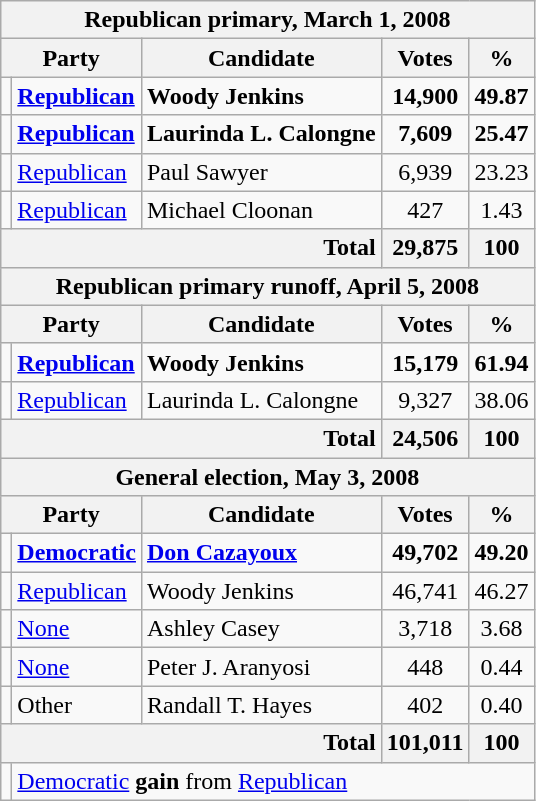<table class=wikitable>
<tr>
<th colspan = 6>Republican primary, March 1, 2008</th>
</tr>
<tr>
<th colspan=2>Party</th>
<th>Candidate</th>
<th>Votes</th>
<th>%</th>
</tr>
<tr>
<td></td>
<td><strong><a href='#'>Republican</a></strong></td>
<td><strong>Woody Jenkins</strong></td>
<td align=center><strong>14,900</strong></td>
<td align=center><strong>49.87</strong></td>
</tr>
<tr>
<td></td>
<td><strong><a href='#'>Republican</a></strong></td>
<td><strong>Laurinda L. Calongne</strong></td>
<td align=center><strong>7,609</strong></td>
<td align=center><strong>25.47</strong></td>
</tr>
<tr>
<td></td>
<td><a href='#'>Republican</a></td>
<td>Paul Sawyer</td>
<td align=center>6,939</td>
<td align=center>23.23</td>
</tr>
<tr>
<td></td>
<td><a href='#'>Republican</a></td>
<td>Michael Cloonan</td>
<td align=center>427</td>
<td align=center>1.43</td>
</tr>
<tr>
<th colspan=3; style="text-align:right;">Total</th>
<th align=center>29,875</th>
<th align=center>100</th>
</tr>
<tr>
<th colspan = 6>Republican primary runoff, April 5, 2008</th>
</tr>
<tr>
<th colspan=2>Party</th>
<th>Candidate</th>
<th>Votes</th>
<th>%</th>
</tr>
<tr>
<td></td>
<td><strong><a href='#'>Republican</a></strong></td>
<td><strong>Woody Jenkins</strong></td>
<td align=center><strong>15,179</strong></td>
<td align=center><strong>61.94</strong></td>
</tr>
<tr>
<td></td>
<td><a href='#'>Republican</a></td>
<td>Laurinda L. Calongne</td>
<td align=center>9,327</td>
<td align=center>38.06</td>
</tr>
<tr>
<th colspan=3; style="text-align:right;">Total</th>
<th align=center>24,506</th>
<th align=center>100</th>
</tr>
<tr>
<th colspan = 6>General election, May 3, 2008</th>
</tr>
<tr>
<th colspan=2>Party</th>
<th>Candidate</th>
<th>Votes</th>
<th>%</th>
</tr>
<tr>
<td></td>
<td><strong><a href='#'>Democratic</a></strong></td>
<td><strong><a href='#'>Don Cazayoux</a></strong></td>
<td align=center><strong>49,702</strong></td>
<td align=center><strong>49.20</strong></td>
</tr>
<tr>
<td></td>
<td><a href='#'>Republican</a></td>
<td>Woody Jenkins</td>
<td align=center>46,741</td>
<td align=center>46.27</td>
</tr>
<tr>
<td></td>
<td><a href='#'>None</a></td>
<td>Ashley Casey</td>
<td align=center>3,718</td>
<td align=center>3.68</td>
</tr>
<tr>
<td></td>
<td><a href='#'>None</a></td>
<td>Peter J. Aranyosi</td>
<td align=center>448</td>
<td align=center>0.44</td>
</tr>
<tr>
<td></td>
<td>Other</td>
<td>Randall T. Hayes</td>
<td align=center>402</td>
<td align=center>0.40</td>
</tr>
<tr>
<th colspan=3; style="text-align:right;">Total</th>
<th align=center>101,011</th>
<th align=center>100</th>
</tr>
<tr>
<td></td>
<td colspan=6; style="text-align:left;"><a href='#'>Democratic</a> <strong>gain</strong> from <a href='#'>Republican</a></td>
</tr>
</table>
